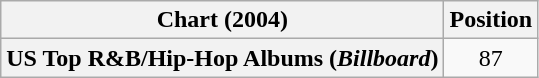<table class="wikitable plainrowheaders" style="text-align:center">
<tr>
<th scope="col">Chart (2004)</th>
<th scope="col">Position</th>
</tr>
<tr>
<th scope="row">US Top R&B/Hip-Hop Albums (<em>Billboard</em>)</th>
<td>87</td>
</tr>
</table>
